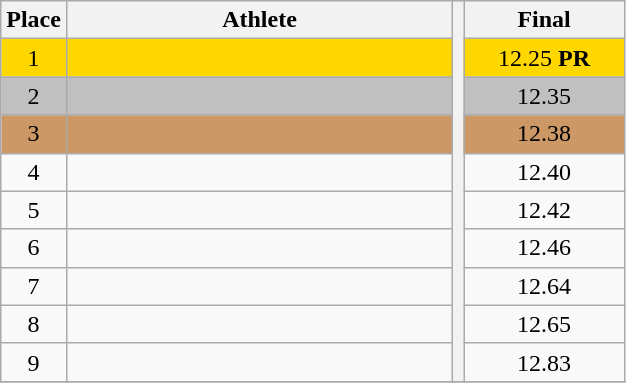<table class="wikitable" style="text-align:center">
<tr>
<th>Place</th>
<th width=250>Athlete</th>
<th rowspan=10></th>
<th width=100>Final</th>
</tr>
<tr bgcolor=gold>
<td>1</td>
<td align=left></td>
<td>12.25 <strong>PR</strong></td>
</tr>
<tr bgcolor=silver>
<td>2</td>
<td align=left></td>
<td>12.35</td>
</tr>
<tr bgcolor=cc9966>
<td>3</td>
<td align=left></td>
<td>12.38</td>
</tr>
<tr>
<td>4</td>
<td align=left></td>
<td>12.40</td>
</tr>
<tr>
<td>5</td>
<td align=left></td>
<td>12.42</td>
</tr>
<tr>
<td>6</td>
<td align=left></td>
<td>12.46</td>
</tr>
<tr>
<td>7</td>
<td align=left></td>
<td>12.64</td>
</tr>
<tr>
<td>8</td>
<td align=left></td>
<td>12.65</td>
</tr>
<tr>
<td>9</td>
<td align=left></td>
<td>12.83</td>
</tr>
<tr>
</tr>
</table>
